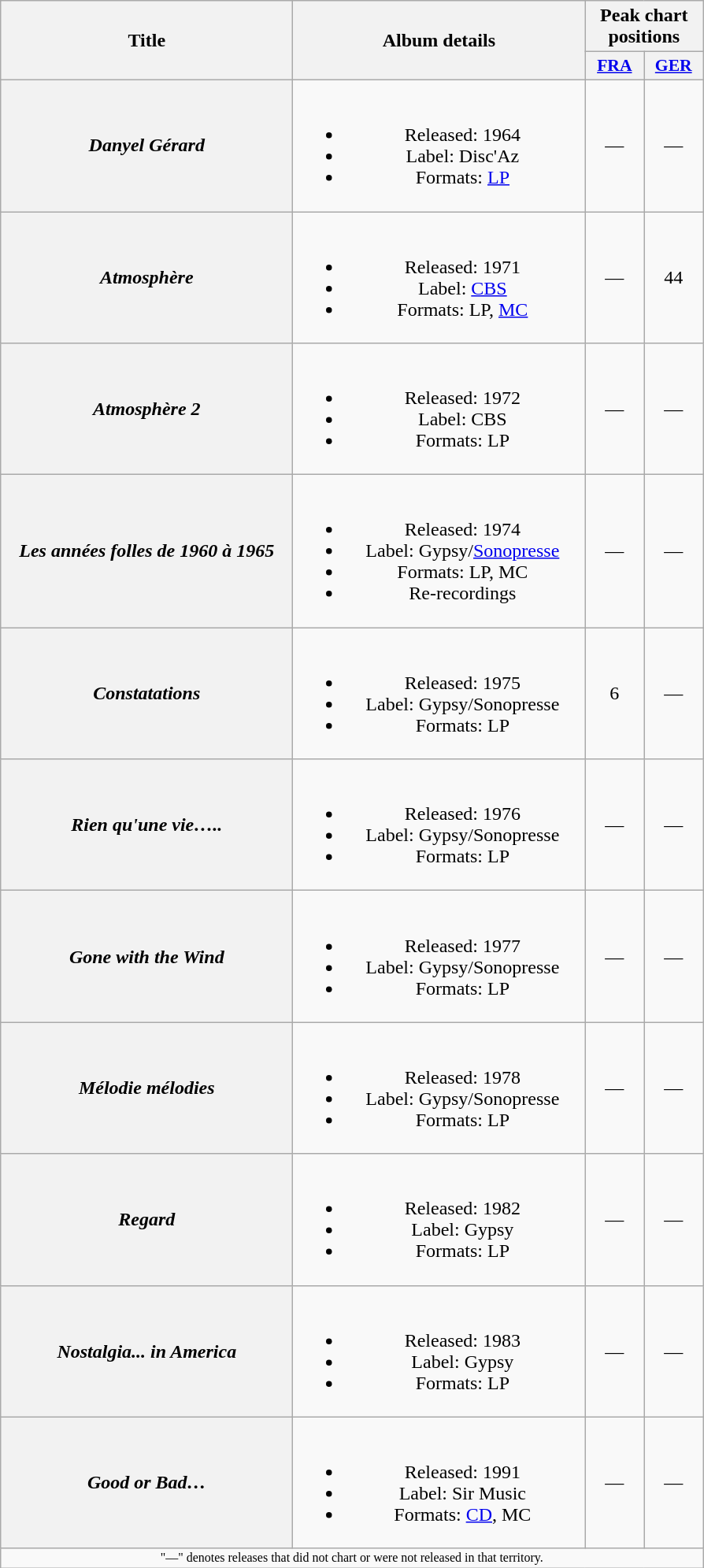<table class="wikitable plainrowheaders" style="text-align:center;">
<tr>
<th scope="col" rowspan="2" style="width:15em;">Title</th>
<th scope="col" rowspan="2" style="width:15em;">Album details</th>
<th colspan="2">Peak chart positions</th>
</tr>
<tr>
<th scope="col" style="width:3em;font-size:90%;"><a href='#'>FRA</a><br></th>
<th scope="col" style="width:3em;font-size:90%;"><a href='#'>GER</a><br></th>
</tr>
<tr>
<th scope="row"><em>Danyel Gérard</em></th>
<td><br><ul><li>Released: 1964</li><li>Label: Disc'Az</li><li>Formats: <a href='#'>LP</a></li></ul></td>
<td>—</td>
<td>—</td>
</tr>
<tr>
<th scope="row"><em>Atmosphère</em></th>
<td><br><ul><li>Released: 1971</li><li>Label: <a href='#'>CBS</a></li><li>Formats: LP, <a href='#'>MC</a></li></ul></td>
<td>—</td>
<td>44</td>
</tr>
<tr>
<th scope="row"><em>Atmosphère 2</em></th>
<td><br><ul><li>Released: 1972</li><li>Label: CBS</li><li>Formats: LP</li></ul></td>
<td>—</td>
<td>—</td>
</tr>
<tr>
<th scope="row"><em>Les années folles de 1960 à 1965</em></th>
<td><br><ul><li>Released: 1974</li><li>Label: Gypsy/<a href='#'>Sonopresse</a></li><li>Formats: LP, MC</li><li>Re-recordings</li></ul></td>
<td>—</td>
<td>—</td>
</tr>
<tr>
<th scope="row"><em>Constatations</em></th>
<td><br><ul><li>Released: 1975</li><li>Label: Gypsy/Sonopresse</li><li>Formats: LP</li></ul></td>
<td>6</td>
<td>—</td>
</tr>
<tr>
<th scope="row"><em>Rien qu'une vie…..</em></th>
<td><br><ul><li>Released: 1976</li><li>Label: Gypsy/Sonopresse</li><li>Formats: LP</li></ul></td>
<td>—</td>
<td>—</td>
</tr>
<tr>
<th scope="row"><em>Gone with the Wind</em></th>
<td><br><ul><li>Released: 1977</li><li>Label: Gypsy/Sonopresse</li><li>Formats: LP</li></ul></td>
<td>—</td>
<td>—</td>
</tr>
<tr>
<th scope="row"><em>Mélodie mélodies</em></th>
<td><br><ul><li>Released: 1978</li><li>Label: Gypsy/Sonopresse</li><li>Formats: LP</li></ul></td>
<td>—</td>
<td>—</td>
</tr>
<tr>
<th scope="row"><em>Regard</em></th>
<td><br><ul><li>Released: 1982</li><li>Label: Gypsy</li><li>Formats: LP</li></ul></td>
<td>—</td>
<td>—</td>
</tr>
<tr>
<th scope="row"><em>Nostalgia... in America</em></th>
<td><br><ul><li>Released: 1983</li><li>Label: Gypsy</li><li>Formats: LP</li></ul></td>
<td>—</td>
<td>—</td>
</tr>
<tr>
<th scope="row"><em>Good or Bad…</em></th>
<td><br><ul><li>Released: 1991</li><li>Label: Sir Music</li><li>Formats: <a href='#'>CD</a>, MC</li></ul></td>
<td>—</td>
<td>—</td>
</tr>
<tr>
<td colspan="4" style="font-size:8pt">"—" denotes releases that did not chart or were not released in that territory.</td>
</tr>
</table>
